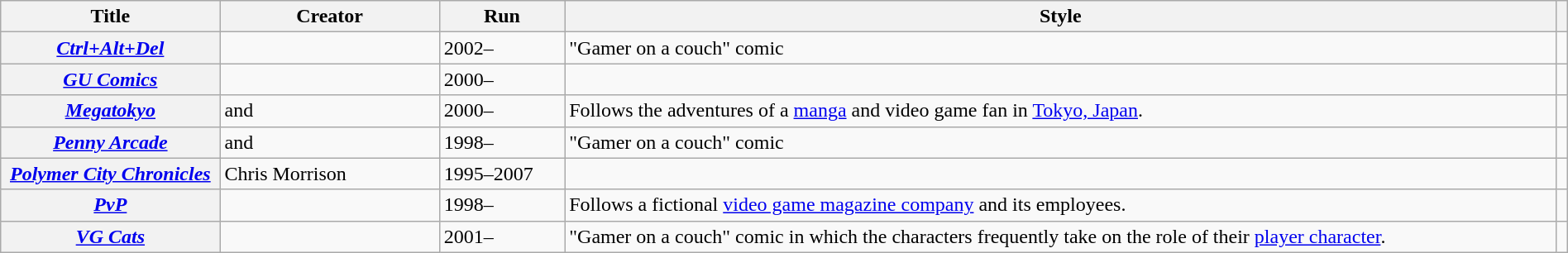<table class="wikitable sortable" width="100%" |->
<tr>
<th scope="col"  width = "14%">Title</th>
<th scope="col"  width = "14%">Creator</th>
<th scope="col"  width = "8%">Run</th>
<th scope="col" class="unsortable">Style</th>
<th scope="col" class="unsortable"></th>
</tr>
<tr>
<th scope="row"><em><a href='#'>Ctrl+Alt+Del</a></em></th>
<td></td>
<td>2002–</td>
<td>"Gamer on a couch" comic</td>
<td></td>
</tr>
<tr>
<th scope="row"><em><a href='#'>GU Comics</a></em></th>
<td></td>
<td>2000–</td>
<td></td>
<td></td>
</tr>
<tr>
<th scope="row"><em><a href='#'>Megatokyo</a></em></th>
<td> and </td>
<td>2000–</td>
<td>Follows the adventures of a <a href='#'>manga</a> and video game fan in <a href='#'>Tokyo, Japan</a>.</td>
<td></td>
</tr>
<tr>
<th scope="row"><em><a href='#'>Penny Arcade</a></em></th>
<td> and </td>
<td>1998–</td>
<td>"Gamer on a couch" comic</td>
<td></td>
</tr>
<tr>
<th scope="row"><em><a href='#'>Polymer City Chronicles</a></em></th>
<td>Chris Morrison</td>
<td>1995–2007</td>
<td></td>
<td></td>
</tr>
<tr>
<th scope="row"><em><a href='#'>PvP</a></em></th>
<td></td>
<td>1998–</td>
<td>Follows a fictional <a href='#'>video game magazine company</a> and its employees.</td>
<td></td>
</tr>
<tr>
<th scope="row"><em><a href='#'>VG Cats</a></em></th>
<td></td>
<td>2001–</td>
<td>"Gamer on a couch" comic in which the characters frequently take on the role of their <a href='#'>player character</a>.</td>
<td></td>
</tr>
</table>
